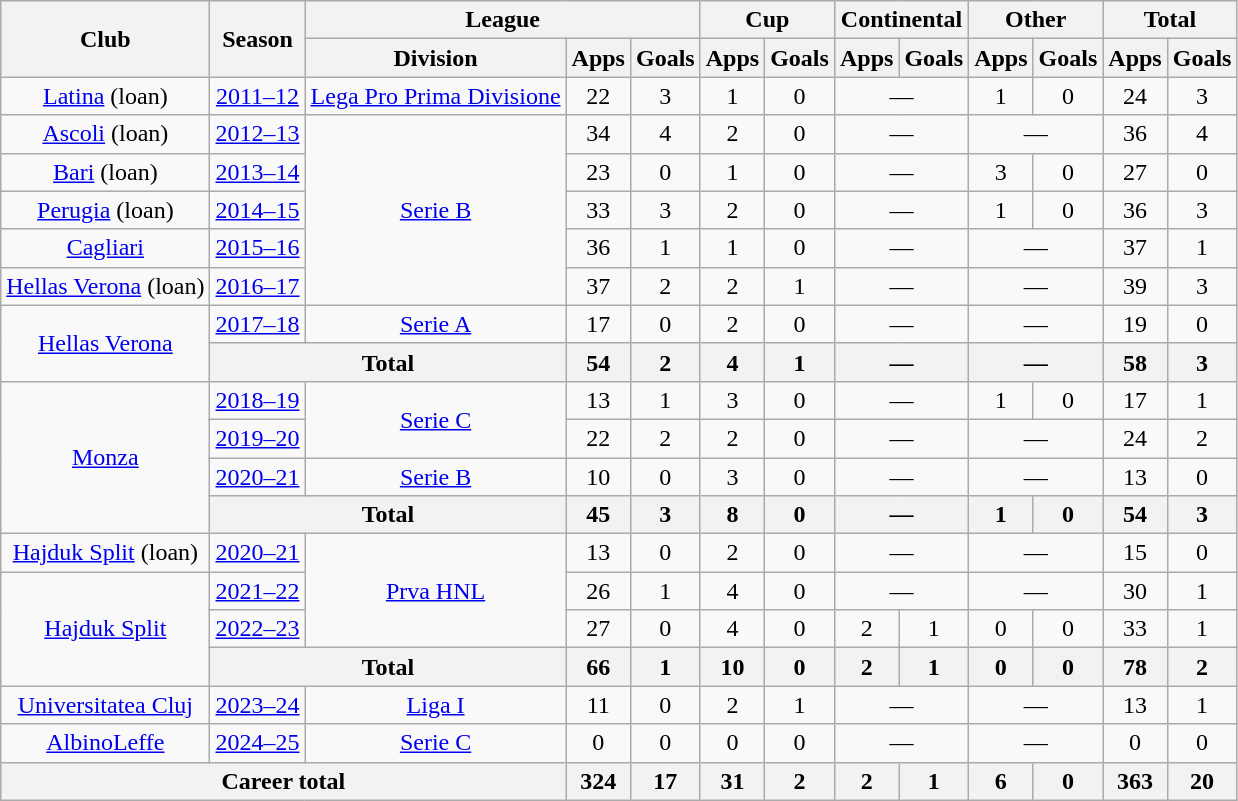<table class="wikitable" style="text-align:center">
<tr>
<th rowspan=2>Club</th>
<th rowspan=2>Season</th>
<th colspan=3>League</th>
<th colspan=2>Cup</th>
<th colspan=2>Continental</th>
<th colspan=2>Other</th>
<th colspan=2>Total</th>
</tr>
<tr>
<th>Division</th>
<th>Apps</th>
<th>Goals</th>
<th>Apps</th>
<th>Goals</th>
<th>Apps</th>
<th>Goals</th>
<th>Apps</th>
<th>Goals</th>
<th>Apps</th>
<th>Goals</th>
</tr>
<tr>
<td><a href='#'>Latina</a> (loan)</td>
<td><a href='#'>2011–12</a></td>
<td><a href='#'>Lega Pro Prima Divisione</a></td>
<td>22</td>
<td>3</td>
<td>1</td>
<td>0</td>
<td colspan="2">—</td>
<td>1</td>
<td>0</td>
<td>24</td>
<td>3</td>
</tr>
<tr>
<td><a href='#'>Ascoli</a> (loan)</td>
<td><a href='#'>2012–13</a></td>
<td rowspan="5"><a href='#'>Serie B</a></td>
<td>34</td>
<td>4</td>
<td>2</td>
<td>0</td>
<td colspan="2">—</td>
<td colspan="2">—</td>
<td>36</td>
<td>4</td>
</tr>
<tr>
<td><a href='#'>Bari</a> (loan)</td>
<td><a href='#'>2013–14</a></td>
<td>23</td>
<td>0</td>
<td>1</td>
<td>0</td>
<td colspan="2">—</td>
<td>3</td>
<td>0</td>
<td>27</td>
<td>0</td>
</tr>
<tr>
<td><a href='#'>Perugia</a> (loan)</td>
<td><a href='#'>2014–15</a></td>
<td>33</td>
<td>3</td>
<td>2</td>
<td>0</td>
<td colspan="2">—</td>
<td>1</td>
<td>0</td>
<td>36</td>
<td>3</td>
</tr>
<tr>
<td><a href='#'>Cagliari</a></td>
<td><a href='#'>2015–16</a></td>
<td>36</td>
<td>1</td>
<td>1</td>
<td>0</td>
<td colspan="2">—</td>
<td colspan="2">—</td>
<td>37</td>
<td>1</td>
</tr>
<tr>
<td rowspan="1"><a href='#'>Hellas Verona</a> (loan)</td>
<td><a href='#'>2016–17</a></td>
<td>37</td>
<td>2</td>
<td>2</td>
<td>1</td>
<td colspan="2">—</td>
<td colspan="2">—</td>
<td>39</td>
<td>3</td>
</tr>
<tr>
<td rowspan="2"><a href='#'>Hellas Verona</a></td>
<td><a href='#'>2017–18</a></td>
<td><a href='#'>Serie A</a></td>
<td>17</td>
<td>0</td>
<td>2</td>
<td>0</td>
<td colspan="2">—</td>
<td colspan="2">—</td>
<td>19</td>
<td>0</td>
</tr>
<tr>
<th colspan="2">Total</th>
<th>54</th>
<th>2</th>
<th>4</th>
<th>1</th>
<th colspan="2">—</th>
<th colspan="2">—</th>
<th>58</th>
<th>3</th>
</tr>
<tr>
<td rowspan="4"><a href='#'>Monza</a></td>
<td><a href='#'>2018–19</a></td>
<td rowspan="2"><a href='#'>Serie C</a></td>
<td>13</td>
<td>1</td>
<td>3</td>
<td>0</td>
<td colspan="2">—</td>
<td>1</td>
<td>0</td>
<td>17</td>
<td>1</td>
</tr>
<tr>
<td><a href='#'>2019–20</a></td>
<td>22</td>
<td>2</td>
<td>2</td>
<td>0</td>
<td colspan="2">—</td>
<td colspan="2">—</td>
<td>24</td>
<td>2</td>
</tr>
<tr>
<td><a href='#'>2020–21</a></td>
<td><a href='#'>Serie B</a></td>
<td>10</td>
<td>0</td>
<td>3</td>
<td>0</td>
<td colspan="2">—</td>
<td colspan="2">—</td>
<td>13</td>
<td>0</td>
</tr>
<tr>
<th colspan="2">Total</th>
<th>45</th>
<th>3</th>
<th>8</th>
<th>0</th>
<th colspan="2">—</th>
<th>1</th>
<th>0</th>
<th>54</th>
<th>3</th>
</tr>
<tr>
<td><a href='#'>Hajduk Split</a> (loan)</td>
<td><a href='#'>2020–21</a></td>
<td rowspan="3"><a href='#'>Prva HNL</a></td>
<td>13</td>
<td>0</td>
<td>2</td>
<td>0</td>
<td colspan="2">—</td>
<td colspan="2">—</td>
<td>15</td>
<td>0</td>
</tr>
<tr>
<td rowspan="3"><a href='#'>Hajduk Split</a></td>
<td><a href='#'>2021–22</a></td>
<td>26</td>
<td>1</td>
<td>4</td>
<td>0</td>
<td colspan="2">—</td>
<td colspan="2">—</td>
<td>30</td>
<td>1</td>
</tr>
<tr>
<td><a href='#'>2022–23</a></td>
<td>27</td>
<td>0</td>
<td>4</td>
<td>0</td>
<td>2</td>
<td>1</td>
<td>0</td>
<td>0</td>
<td>33</td>
<td>1</td>
</tr>
<tr>
<th colspan="2">Total</th>
<th>66</th>
<th>1</th>
<th>10</th>
<th>0</th>
<th>2</th>
<th>1</th>
<th>0</th>
<th>0</th>
<th>78</th>
<th>2</th>
</tr>
<tr>
<td><a href='#'>Universitatea Cluj</a></td>
<td><a href='#'>2023–24</a></td>
<td><a href='#'>Liga I</a></td>
<td>11</td>
<td>0</td>
<td>2</td>
<td>1</td>
<td colspan="2">—</td>
<td colspan="2">—</td>
<td>13</td>
<td>1</td>
</tr>
<tr>
<td><a href='#'>AlbinoLeffe</a></td>
<td><a href='#'>2024–25</a></td>
<td><a href='#'>Serie C</a></td>
<td>0</td>
<td>0</td>
<td>0</td>
<td>0</td>
<td colspan="2">—</td>
<td colspan="2">—</td>
<td>0</td>
<td>0</td>
</tr>
<tr>
<th colspan="3">Career total</th>
<th>324</th>
<th>17</th>
<th>31</th>
<th>2</th>
<th>2</th>
<th>1</th>
<th>6</th>
<th>0</th>
<th>363</th>
<th>20</th>
</tr>
</table>
